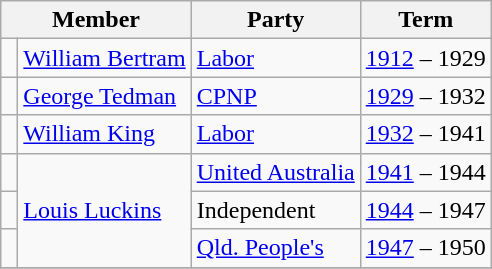<table class="wikitable">
<tr>
<th colspan="2">Member</th>
<th>Party</th>
<th>Term</th>
</tr>
<tr>
<td> </td>
<td><a href='#'>William Bertram</a></td>
<td><a href='#'>Labor</a></td>
<td><a href='#'>1912</a> – 1929</td>
</tr>
<tr>
<td> </td>
<td><a href='#'>George Tedman</a></td>
<td><a href='#'>CPNP</a></td>
<td><a href='#'>1929</a> – 1932</td>
</tr>
<tr>
<td> </td>
<td><a href='#'>William King</a></td>
<td><a href='#'>Labor</a></td>
<td><a href='#'>1932</a> – 1941</td>
</tr>
<tr>
<td> </td>
<td rowspan=3><a href='#'>Louis Luckins</a></td>
<td><a href='#'>United Australia</a></td>
<td><a href='#'>1941</a> – 1944</td>
</tr>
<tr>
<td> </td>
<td>Independent</td>
<td><a href='#'>1944</a> – 1947</td>
</tr>
<tr>
<td> </td>
<td><a href='#'>Qld. People's</a></td>
<td><a href='#'>1947</a> – 1950</td>
</tr>
<tr>
</tr>
</table>
